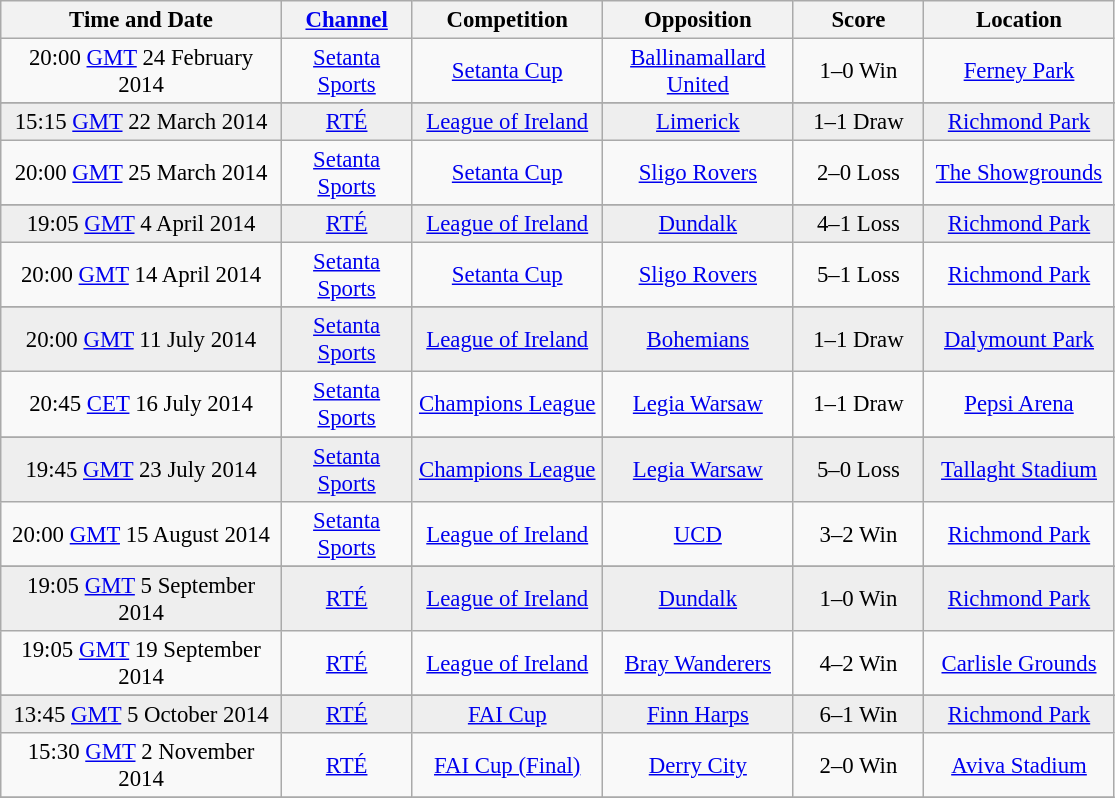<table class="wikitable" style="font-size: 95%; text-align: center;">
<tr>
<th width=180>Time and Date</th>
<th width=80><a href='#'>Channel</a></th>
<th width=120>Competition</th>
<th width=120>Opposition</th>
<th width=80>Score</th>
<th width=120>Location</th>
</tr>
<tr>
<td>20:00 <a href='#'>GMT</a> 24 February 2014</td>
<td><a href='#'>Setanta Sports</a></td>
<td><a href='#'>Setanta Cup</a></td>
<td><a href='#'>Ballinamallard United</a></td>
<td>1–0 Win</td>
<td><a href='#'>Ferney Park</a></td>
</tr>
<tr>
</tr>
<tr bgcolor=#EEEEEE>
<td>15:15 <a href='#'>GMT</a> 22 March 2014</td>
<td><a href='#'>RTÉ</a></td>
<td><a href='#'>League of Ireland</a></td>
<td><a href='#'>Limerick</a></td>
<td>1–1 Draw</td>
<td><a href='#'>Richmond Park</a></td>
</tr>
<tr>
<td>20:00 <a href='#'>GMT</a> 25 March 2014</td>
<td><a href='#'>Setanta Sports</a></td>
<td><a href='#'>Setanta Cup</a></td>
<td><a href='#'>Sligo Rovers</a></td>
<td>2–0 Loss</td>
<td><a href='#'>The Showgrounds</a></td>
</tr>
<tr>
</tr>
<tr bgcolor=#EEEEEE>
<td>19:05 <a href='#'>GMT</a> 4 April 2014</td>
<td><a href='#'>RTÉ</a></td>
<td><a href='#'>League of Ireland</a></td>
<td><a href='#'>Dundalk</a></td>
<td>4–1 Loss</td>
<td><a href='#'>Richmond Park</a></td>
</tr>
<tr>
<td>20:00 <a href='#'>GMT</a> 14 April 2014</td>
<td><a href='#'>Setanta Sports</a></td>
<td><a href='#'>Setanta Cup</a></td>
<td><a href='#'>Sligo Rovers</a></td>
<td>5–1 Loss</td>
<td><a href='#'>Richmond Park</a></td>
</tr>
<tr>
</tr>
<tr bgcolor=#EEEEEE>
<td>20:00 <a href='#'>GMT</a> 11 July 2014</td>
<td><a href='#'>Setanta Sports</a></td>
<td><a href='#'>League of Ireland</a></td>
<td><a href='#'>Bohemians</a></td>
<td>1–1 Draw</td>
<td><a href='#'>Dalymount Park</a></td>
</tr>
<tr>
<td>20:45 <a href='#'>CET</a> 16 July 2014</td>
<td><a href='#'>Setanta Sports</a></td>
<td><a href='#'>Champions League</a></td>
<td><a href='#'>Legia Warsaw</a></td>
<td>1–1 Draw</td>
<td><a href='#'>Pepsi Arena</a></td>
</tr>
<tr>
</tr>
<tr bgcolor=#EEEEEE>
<td>19:45 <a href='#'>GMT</a> 23 July 2014</td>
<td><a href='#'>Setanta Sports</a></td>
<td><a href='#'>Champions League</a></td>
<td><a href='#'>Legia Warsaw</a></td>
<td>5–0 Loss</td>
<td><a href='#'>Tallaght Stadium</a></td>
</tr>
<tr>
<td>20:00 <a href='#'>GMT</a> 15 August 2014</td>
<td><a href='#'>Setanta Sports</a></td>
<td><a href='#'>League of Ireland</a></td>
<td><a href='#'>UCD</a></td>
<td>3–2 Win</td>
<td><a href='#'>Richmond Park</a></td>
</tr>
<tr>
</tr>
<tr bgcolor=#EEEEEE>
<td>19:05 <a href='#'>GMT</a> 5 September 2014</td>
<td><a href='#'>RTÉ</a></td>
<td><a href='#'>League of Ireland</a></td>
<td><a href='#'>Dundalk</a></td>
<td>1–0 Win</td>
<td><a href='#'>Richmond Park</a></td>
</tr>
<tr>
<td>19:05 <a href='#'>GMT</a> 19 September 2014</td>
<td><a href='#'>RTÉ</a></td>
<td><a href='#'>League of Ireland</a></td>
<td><a href='#'>Bray Wanderers</a></td>
<td>4–2 Win</td>
<td><a href='#'>Carlisle Grounds</a></td>
</tr>
<tr>
</tr>
<tr bgcolor=#EEEEEE>
<td>13:45 <a href='#'>GMT</a> 5 October 2014</td>
<td><a href='#'>RTÉ</a></td>
<td><a href='#'>FAI Cup</a></td>
<td><a href='#'>Finn Harps</a></td>
<td>6–1 Win</td>
<td><a href='#'>Richmond Park</a></td>
</tr>
<tr>
<td>15:30 <a href='#'>GMT</a> 2 November 2014</td>
<td><a href='#'>RTÉ</a></td>
<td><a href='#'>FAI Cup (Final)</a></td>
<td><a href='#'>Derry City</a></td>
<td>2–0 Win</td>
<td><a href='#'>Aviva Stadium</a></td>
</tr>
<tr>
</tr>
</table>
